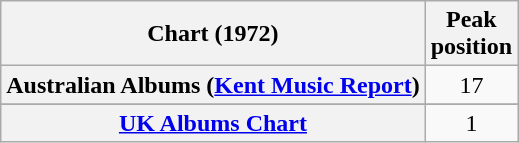<table class="wikitable sortable plainrowheaders">
<tr>
<th>Chart (1972)</th>
<th>Peak<br>position</th>
</tr>
<tr>
<th scope="row">Australian Albums (<a href='#'>Kent Music Report</a>)</th>
<td align="center">17</td>
</tr>
<tr>
</tr>
<tr>
<th scope="row"><a href='#'>UK Albums Chart</a></th>
<td align="center">1</td>
</tr>
</table>
